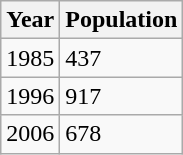<table class="wikitable">
<tr>
<th>Year</th>
<th>Population</th>
</tr>
<tr>
<td>1985</td>
<td>437</td>
</tr>
<tr>
<td>1996</td>
<td>917</td>
</tr>
<tr>
<td>2006</td>
<td>678</td>
</tr>
</table>
